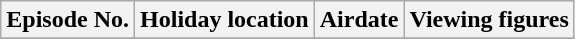<table class="wikitable">
<tr>
<th>Episode No.</th>
<th>Holiday location</th>
<th>Airdate</th>
<th>Viewing figures</th>
</tr>
<tr>
</tr>
</table>
